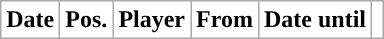<table class="wikitable plainrowheaders sortable">
<tr>
<th style="background-color: white; color:black; ">Date</th>
<th style="background-color: white; color:black; ">Pos.</th>
<th style="background-color: white; color:black; ">Player</th>
<th style="background-color: white; color:black; ">From</th>
<th style="background-color: white; color:black; ">Date until</th>
<th style="background-color: white; color:black; "></th>
</tr>
</table>
